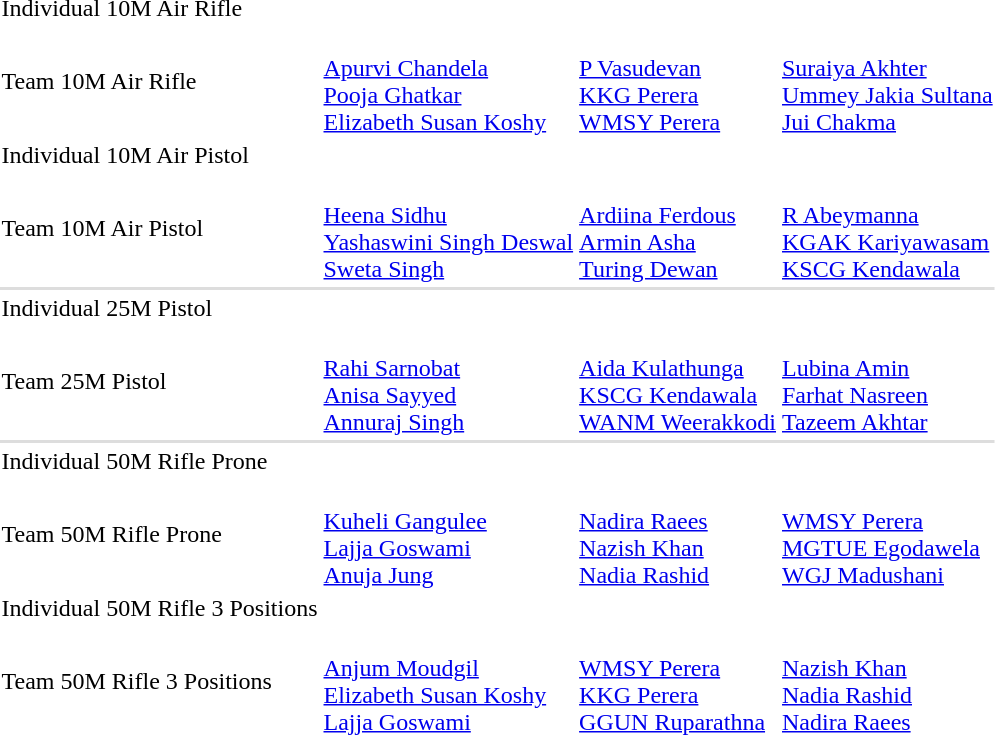<table>
<tr>
<td>Individual 10M Air Rifle </td>
<td></td>
<td></td>
<td></td>
</tr>
<tr>
<td>Team 10M Air Rifle </td>
<td><br><a href='#'>Apurvi Chandela</a><br><a href='#'>Pooja Ghatkar</a><br><a href='#'>Elizabeth Susan Koshy</a></td>
<td><br><a href='#'>P Vasudevan</a><br><a href='#'>KKG Perera</a><br><a href='#'>WMSY Perera</a></td>
<td><br><a href='#'>Suraiya Akhter</a><br><a href='#'>Ummey Jakia Sultana</a><br><a href='#'>Jui Chakma</a></td>
</tr>
<tr>
<td>Individual 10M Air Pistol </td>
<td></td>
<td></td>
<td></td>
</tr>
<tr>
<td>Team 10M Air Pistol </td>
<td><br><a href='#'>Heena Sidhu</a><br><a href='#'>Yashaswini Singh Deswal</a><br><a href='#'>Sweta Singh</a></td>
<td><br><a href='#'>Ardiina Ferdous</a><br><a href='#'>Armin Asha</a><br><a href='#'>Turing Dewan</a></td>
<td><br><a href='#'>R Abeymanna</a><br><a href='#'>KGAK Kariyawasam</a><br><a href='#'>KSCG Kendawala</a></td>
</tr>
<tr bgcolor=#DDDDDD>
<td colspan=7></td>
</tr>
<tr>
<td>Individual 25M Pistol </td>
<td></td>
<td></td>
<td></td>
</tr>
<tr>
<td>Team 25M Pistol </td>
<td><br><a href='#'>Rahi Sarnobat</a><br><a href='#'>Anisa Sayyed</a><br><a href='#'>Annuraj Singh</a></td>
<td><br><a href='#'>Aida Kulathunga</a><br><a href='#'>KSCG Kendawala</a><br><a href='#'>WANM Weerakkodi</a></td>
<td><br><a href='#'>Lubina Amin</a><br><a href='#'>Farhat Nasreen</a><br><a href='#'>Tazeem Akhtar</a></td>
</tr>
<tr bgcolor=#DDDDDD>
<td colspan=7></td>
</tr>
<tr>
<td>Individual 50M Rifle Prone </td>
<td></td>
<td></td>
<td></td>
</tr>
<tr>
<td>Team 50M Rifle Prone </td>
<td><br><a href='#'>Kuheli Gangulee</a><br><a href='#'>Lajja Goswami</a><br><a href='#'>Anuja Jung</a></td>
<td><br><a href='#'>Nadira Raees</a><br><a href='#'>Nazish Khan</a><br><a href='#'>Nadia Rashid</a></td>
<td><br><a href='#'>WMSY Perera</a><br><a href='#'>MGTUE Egodawela</a><br><a href='#'>WGJ Madushani</a></td>
</tr>
<tr>
<td>Individual 50M Rifle 3 Positions </td>
<td></td>
<td></td>
<td></td>
</tr>
<tr>
<td>Team 50M Rifle 3 Positions </td>
<td><br><a href='#'>Anjum Moudgil</a><br><a href='#'>Elizabeth Susan Koshy</a><br><a href='#'>Lajja Goswami</a></td>
<td><br><a href='#'>WMSY Perera</a><br><a href='#'>KKG Perera</a><br><a href='#'>GGUN Ruparathna</a></td>
<td><br><a href='#'>Nazish Khan</a><br><a href='#'>Nadia Rashid</a><br><a href='#'>Nadira Raees</a></td>
</tr>
</table>
